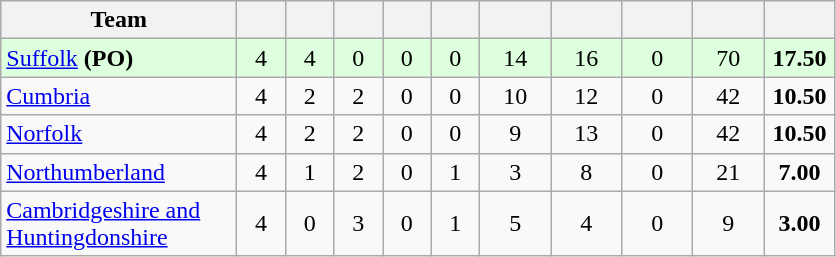<table class="wikitable" style="text-align:center">
<tr>
<th width="150">Team</th>
<th width="25"></th>
<th width="25"></th>
<th width="25"></th>
<th width="25"></th>
<th width="25"></th>
<th width="40"></th>
<th width="40"></th>
<th width="40"></th>
<th width="40"></th>
<th width="40"></th>
</tr>
<tr style="background:#dfd;">
<td style="text-align:left"><a href='#'>Suffolk</a> <strong>(PO)</strong></td>
<td>4</td>
<td>4</td>
<td>0</td>
<td>0</td>
<td>0</td>
<td>14</td>
<td>16</td>
<td>0</td>
<td>70</td>
<td><strong>17.50</strong></td>
</tr>
<tr>
<td style="text-align:left"><a href='#'>Cumbria</a></td>
<td>4</td>
<td>2</td>
<td>2</td>
<td>0</td>
<td>0</td>
<td>10</td>
<td>12</td>
<td>0</td>
<td>42</td>
<td><strong>10.50</strong></td>
</tr>
<tr>
<td style="text-align:left"><a href='#'>Norfolk</a></td>
<td>4</td>
<td>2</td>
<td>2</td>
<td>0</td>
<td>0</td>
<td>9</td>
<td>13</td>
<td>0</td>
<td>42</td>
<td><strong>10.50</strong></td>
</tr>
<tr>
<td style="text-align:left"><a href='#'>Northumberland</a></td>
<td>4</td>
<td>1</td>
<td>2</td>
<td>0</td>
<td>1</td>
<td>3</td>
<td>8</td>
<td>0</td>
<td>21</td>
<td><strong>7.00</strong></td>
</tr>
<tr>
<td style="text-align:left"><a href='#'>Cambridgeshire and Huntingdonshire</a></td>
<td>4</td>
<td>0</td>
<td>3</td>
<td>0</td>
<td>1</td>
<td>5</td>
<td>4</td>
<td>0</td>
<td>9</td>
<td><strong>3.00</strong></td>
</tr>
</table>
